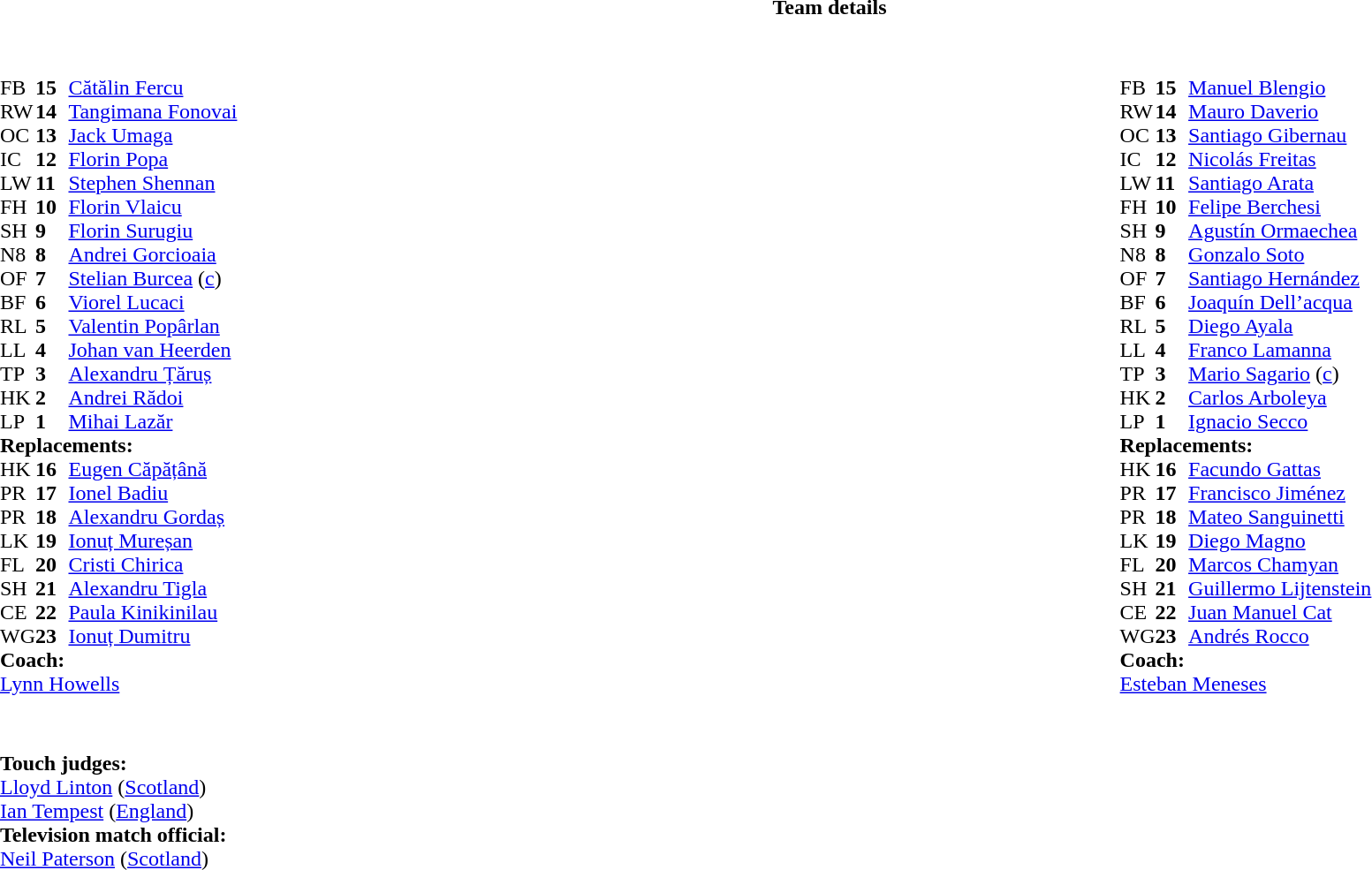<table border="0" width="100%" class="collapsible collapsed">
<tr>
<th>Team details</th>
</tr>
<tr>
<td><br><table width="100%">
<tr>
<td valign="top" width="50%"><br><table style="font-size: 100%" cellspacing="0" cellpadding="0">
<tr>
<th width="25"></th>
<th width="25"></th>
</tr>
<tr>
<td>FB</td>
<td><strong>15</strong></td>
<td><a href='#'>Cătălin Fercu</a></td>
</tr>
<tr>
<td>RW</td>
<td><strong>14</strong></td>
<td><a href='#'>Tangimana Fonovai</a></td>
<td></td>
</tr>
<tr>
<td>OC</td>
<td><strong>13</strong></td>
<td><a href='#'>Jack Umaga</a></td>
<td></td>
<td></td>
</tr>
<tr>
<td>IC</td>
<td><strong>12</strong></td>
<td><a href='#'>Florin Popa</a></td>
</tr>
<tr>
<td>LW</td>
<td><strong>11</strong></td>
<td><a href='#'>Stephen Shennan</a></td>
<td></td>
<td></td>
</tr>
<tr>
<td>FH</td>
<td><strong>10</strong></td>
<td><a href='#'>Florin Vlaicu</a></td>
</tr>
<tr>
<td>SH</td>
<td><strong>9</strong></td>
<td><a href='#'>Florin Surugiu</a></td>
<td></td>
<td></td>
</tr>
<tr>
<td>N8</td>
<td><strong>8</strong></td>
<td><a href='#'>Andrei Gorcioaia</a></td>
</tr>
<tr>
<td>OF</td>
<td><strong>7</strong></td>
<td><a href='#'>Stelian Burcea</a> (<a href='#'>c</a>)</td>
</tr>
<tr>
<td>BF</td>
<td><strong>6</strong></td>
<td><a href='#'>Viorel Lucaci</a></td>
<td></td>
<td></td>
</tr>
<tr>
<td>RL</td>
<td><strong>5</strong></td>
<td><a href='#'>Valentin Popârlan</a></td>
<td></td>
<td></td>
</tr>
<tr>
<td>LL</td>
<td><strong>4</strong></td>
<td><a href='#'>Johan van Heerden</a></td>
</tr>
<tr>
<td>TP</td>
<td><strong>3</strong></td>
<td><a href='#'>Alexandru Țăruș</a></td>
<td></td>
<td></td>
</tr>
<tr>
<td>HK</td>
<td><strong>2</strong></td>
<td><a href='#'>Andrei Rădoi</a></td>
<td></td>
<td></td>
</tr>
<tr>
<td>LP</td>
<td><strong>1</strong></td>
<td><a href='#'>Mihai Lazăr</a></td>
<td></td>
<td></td>
</tr>
<tr>
<td colspan=3><strong>Replacements:</strong></td>
</tr>
<tr>
<td>HK</td>
<td><strong>16</strong></td>
<td><a href='#'>Eugen Căpățână</a></td>
<td></td>
<td></td>
</tr>
<tr>
<td>PR</td>
<td><strong>17</strong></td>
<td><a href='#'>Ionel Badiu</a></td>
<td></td>
<td></td>
</tr>
<tr>
<td>PR</td>
<td><strong>18</strong></td>
<td><a href='#'>Alexandru Gordaș</a></td>
<td></td>
<td></td>
</tr>
<tr>
<td>LK</td>
<td><strong>19</strong></td>
<td><a href='#'>Ionuț Mureșan</a></td>
<td></td>
<td></td>
</tr>
<tr>
<td>FL</td>
<td><strong>20</strong></td>
<td><a href='#'>Cristi Chirica</a></td>
<td></td>
<td></td>
</tr>
<tr>
<td>SH</td>
<td><strong>21</strong></td>
<td><a href='#'>Alexandru Tigla</a></td>
<td></td>
<td></td>
</tr>
<tr>
<td>CE</td>
<td><strong>22</strong></td>
<td><a href='#'>Paula Kinikinilau</a></td>
<td></td>
<td></td>
</tr>
<tr>
<td>WG</td>
<td><strong>23</strong></td>
<td><a href='#'>Ionuț Dumitru</a></td>
<td></td>
<td></td>
</tr>
<tr>
<td colspan=3><strong>Coach:</strong></td>
</tr>
<tr>
<td colspan="4"> <a href='#'>Lynn Howells</a></td>
</tr>
</table>
</td>
<td valign="top" width="50%"><br><table style="font-size: 100%" cellspacing="0" cellpadding="0" align="center">
<tr>
<th width="25"></th>
<th width="25"></th>
</tr>
<tr>
<td>FB</td>
<td><strong>15</strong></td>
<td><a href='#'>Manuel Blengio</a></td>
<td></td>
</tr>
<tr>
<td>RW</td>
<td><strong>14</strong></td>
<td><a href='#'>Mauro Daverio</a></td>
<td></td>
<td></td>
</tr>
<tr>
<td>OC</td>
<td><strong>13</strong></td>
<td><a href='#'>Santiago Gibernau</a></td>
<td></td>
<td></td>
</tr>
<tr>
<td>IC</td>
<td><strong>12</strong></td>
<td><a href='#'>Nicolás Freitas</a></td>
</tr>
<tr>
<td>LW</td>
<td><strong>11</strong></td>
<td><a href='#'>Santiago Arata</a></td>
</tr>
<tr>
<td>FH</td>
<td><strong>10</strong></td>
<td><a href='#'>Felipe Berchesi</a></td>
</tr>
<tr>
<td>SH</td>
<td><strong>9</strong></td>
<td><a href='#'>Agustín Ormaechea</a></td>
<td></td>
<td></td>
</tr>
<tr>
<td>N8</td>
<td><strong>8</strong></td>
<td><a href='#'>Gonzalo Soto</a></td>
</tr>
<tr>
<td>OF</td>
<td><strong>7</strong></td>
<td><a href='#'>Santiago Hernández</a></td>
<td></td>
<td></td>
</tr>
<tr>
<td>BF</td>
<td><strong>6</strong></td>
<td><a href='#'>Joaquín Dell’acqua</a></td>
</tr>
<tr>
<td>RL</td>
<td><strong>5</strong></td>
<td><a href='#'>Diego Ayala</a></td>
<td></td>
<td></td>
</tr>
<tr>
<td>LL</td>
<td><strong>4</strong></td>
<td><a href='#'>Franco Lamanna</a></td>
</tr>
<tr>
<td>TP</td>
<td><strong>3</strong></td>
<td><a href='#'>Mario Sagario</a> (<a href='#'>c</a>)</td>
<td></td>
<td></td>
</tr>
<tr>
<td>HK</td>
<td><strong>2</strong></td>
<td><a href='#'>Carlos Arboleya</a></td>
<td></td>
<td></td>
</tr>
<tr>
<td>LP</td>
<td><strong>1</strong></td>
<td><a href='#'>Ignacio Secco</a></td>
<td></td>
<td></td>
</tr>
<tr>
<td colspan=3><strong>Replacements:</strong></td>
</tr>
<tr>
<td>HK</td>
<td><strong>16</strong></td>
<td><a href='#'>Facundo Gattas</a></td>
<td></td>
<td></td>
</tr>
<tr>
<td>PR</td>
<td><strong>17</strong></td>
<td><a href='#'>Francisco Jiménez</a></td>
<td></td>
<td></td>
</tr>
<tr>
<td>PR</td>
<td><strong>18</strong></td>
<td><a href='#'>Mateo Sanguinetti</a></td>
<td></td>
<td></td>
</tr>
<tr>
<td>LK</td>
<td><strong>19</strong></td>
<td><a href='#'>Diego Magno</a></td>
<td></td>
<td></td>
</tr>
<tr>
<td>FL</td>
<td><strong>20</strong></td>
<td><a href='#'>Marcos Chamyan</a></td>
<td></td>
<td></td>
</tr>
<tr>
<td>SH</td>
<td><strong>21</strong></td>
<td><a href='#'>Guillermo Lijtenstein</a></td>
<td></td>
<td></td>
</tr>
<tr>
<td>CE</td>
<td><strong>22</strong></td>
<td><a href='#'>Juan Manuel Cat</a></td>
<td></td>
<td></td>
</tr>
<tr>
<td>WG</td>
<td><strong>23</strong></td>
<td><a href='#'>Andrés Rocco</a></td>
<td></td>
<td></td>
</tr>
<tr>
<td colspan=3><strong>Coach:</strong></td>
</tr>
<tr>
<td colspan="4"> <a href='#'>Esteban Meneses</a></td>
</tr>
</table>
</td>
</tr>
</table>
<table width=100% style="font-size: 100%">
<tr>
<td><br><br><strong>Touch judges:</strong>
<br><a href='#'>Lloyd Linton</a> (<a href='#'>Scotland</a>)
<br><a href='#'>Ian Tempest</a> (<a href='#'>England</a>)
<br><strong>Television match official:</strong>
<br><a href='#'>Neil Paterson</a> (<a href='#'>Scotland</a>)</td>
</tr>
</table>
</td>
</tr>
</table>
